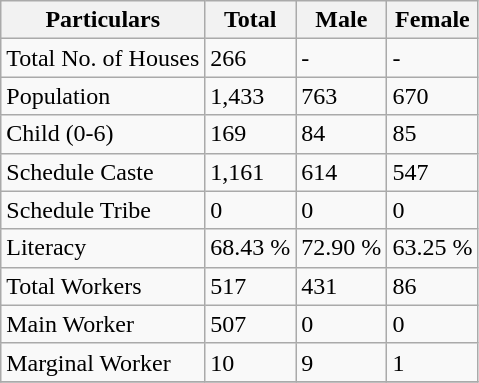<table class="wikitable sortable">
<tr>
<th>Particulars</th>
<th>Total</th>
<th>Male</th>
<th>Female</th>
</tr>
<tr>
<td>Total No. of Houses</td>
<td>266</td>
<td>-</td>
<td>-</td>
</tr>
<tr>
<td>Population</td>
<td>1,433</td>
<td>763</td>
<td>670</td>
</tr>
<tr>
<td>Child (0-6)</td>
<td>169</td>
<td>84</td>
<td>85</td>
</tr>
<tr>
<td>Schedule Caste</td>
<td>1,161</td>
<td>614</td>
<td>547</td>
</tr>
<tr>
<td>Schedule Tribe</td>
<td>0</td>
<td>0</td>
<td>0</td>
</tr>
<tr>
<td>Literacy</td>
<td>68.43 %</td>
<td>72.90 %</td>
<td>63.25 %</td>
</tr>
<tr>
<td>Total Workers</td>
<td>517</td>
<td>431</td>
<td>86</td>
</tr>
<tr>
<td>Main Worker</td>
<td>507</td>
<td>0</td>
<td>0</td>
</tr>
<tr>
<td>Marginal Worker</td>
<td>10</td>
<td>9</td>
<td>1</td>
</tr>
<tr>
</tr>
</table>
